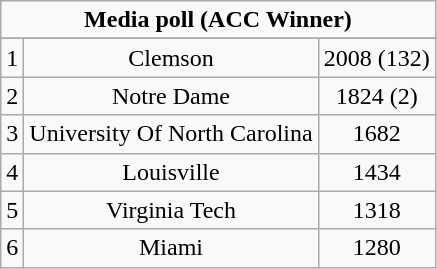<table class="wikitable" style="display: inline-table;">
<tr>
<td align="center" Colspan="3"><strong>Media poll (ACC Winner)</strong></td>
</tr>
<tr align="center">
</tr>
<tr align="center">
<td>1</td>
<td>Clemson</td>
<td>2008 (132)</td>
</tr>
<tr align="center">
<td>2</td>
<td>Notre Dame</td>
<td>1824 (2)</td>
</tr>
<tr align="center">
<td>3</td>
<td>University Of North Carolina</td>
<td>1682</td>
</tr>
<tr align="center">
<td>4</td>
<td>Louisville</td>
<td>1434</td>
</tr>
<tr align="center">
<td>5</td>
<td>Virginia Tech</td>
<td>1318</td>
</tr>
<tr align="center">
<td>6</td>
<td>Miami</td>
<td>1280</td>
</tr>
</table>
